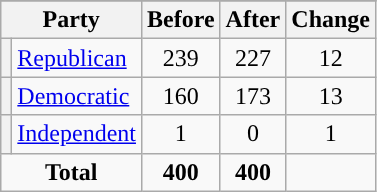<table class="wikitable" style="text-align:center;">
<tr>
</tr>
<tr>
<th colspan=2>Party</th>
<th>Before</th>
<th>After</th>
<th>Change</th>
</tr>
<tr>
<th style="background-color:"></th>
<td style="text-align:left;"><a href='#'>Republican</a></td>
<td>239</td>
<td>227</td>
<td> 12</td>
</tr>
<tr>
<th style="background-color:"></th>
<td style="text-align:left;"><a href='#'>Democratic</a></td>
<td>160</td>
<td>173</td>
<td> 13</td>
</tr>
<tr>
<th style="background-color:"></th>
<td style="text-align:left;"><a href='#'>Independent</a></td>
<td>1</td>
<td>0</td>
<td> 1</td>
</tr>
<tr>
<td colspan=2><strong>Total</strong></td>
<td><strong>400</strong></td>
<td><strong>400</strong></td>
<td></td>
</tr>
</table>
